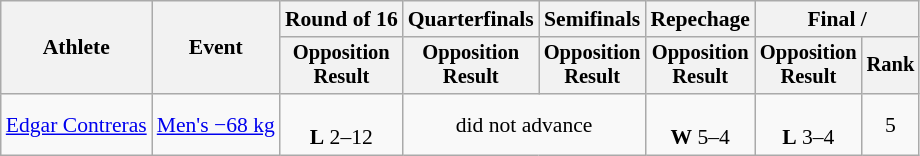<table class="wikitable" style="font-size:90%;">
<tr>
<th rowspan=2>Athlete</th>
<th rowspan=2>Event</th>
<th>Round of 16</th>
<th>Quarterfinals</th>
<th>Semifinals</th>
<th>Repechage</th>
<th colspan=2>Final / </th>
</tr>
<tr style="font-size:95%">
<th>Opposition<br>Result</th>
<th>Opposition<br>Result</th>
<th>Opposition<br>Result</th>
<th>Opposition<br>Result</th>
<th>Opposition<br>Result</th>
<th>Rank</th>
</tr>
<tr align=center>
<td align=left><a href='#'>Edgar Contreras</a></td>
<td align=left><a href='#'>Men's −68 kg</a></td>
<td><br><strong>L</strong> 2–12</td>
<td colspan=2>did not advance</td>
<td><br><strong>W</strong> 5–4 </td>
<td><br><strong>L</strong> 3–4</td>
<td>5</td>
</tr>
</table>
